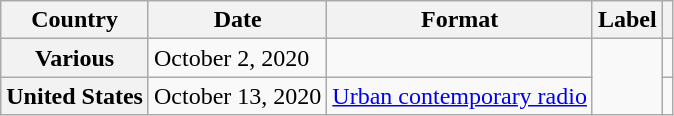<table class="wikitable plainrowheaders">
<tr>
<th>Country</th>
<th>Date</th>
<th>Format</th>
<th>Label</th>
<th></th>
</tr>
<tr>
<th scope="row">Various</th>
<td>October 2, 2020</td>
<td></td>
<td rowspan="2"></td>
<td></td>
</tr>
<tr>
<th scope="row">United States</th>
<td>October 13, 2020</td>
<td><a href='#'>Urban contemporary radio</a></td>
<td></td>
</tr>
</table>
